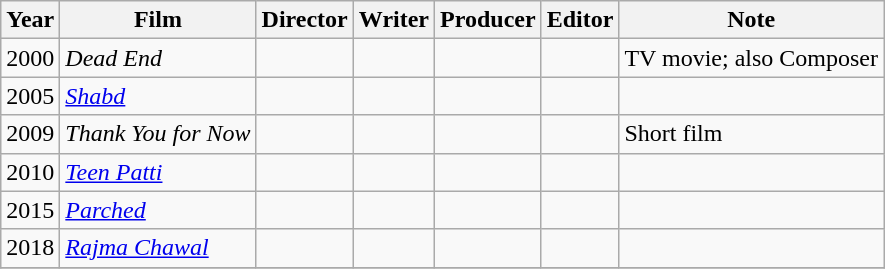<table class="wikitable">
<tr>
<th>Year</th>
<th>Film</th>
<th>Director</th>
<th>Writer</th>
<th>Producer</th>
<th>Editor</th>
<th>Note</th>
</tr>
<tr>
<td>2000</td>
<td><em>Dead End</em></td>
<td></td>
<td></td>
<td></td>
<td></td>
<td>TV movie; also Composer </td>
</tr>
<tr>
<td>2005</td>
<td><em><a href='#'>Shabd</a></em></td>
<td></td>
<td></td>
<td></td>
<td></td>
<td></td>
</tr>
<tr>
<td>2009</td>
<td><em>Thank You for Now</em></td>
<td></td>
<td></td>
<td></td>
<td></td>
<td>Short film</td>
</tr>
<tr>
<td>2010</td>
<td><em><a href='#'>Teen Patti</a></em></td>
<td></td>
<td></td>
<td></td>
<td></td>
<td></td>
</tr>
<tr>
<td>2015</td>
<td><em><a href='#'>Parched</a></em></td>
<td></td>
<td></td>
<td></td>
<td></td>
<td></td>
</tr>
<tr>
<td>2018</td>
<td><em><a href='#'>Rajma Chawal</a></em></td>
<td></td>
<td></td>
<td></td>
<td></td>
<td></td>
</tr>
<tr>
</tr>
</table>
